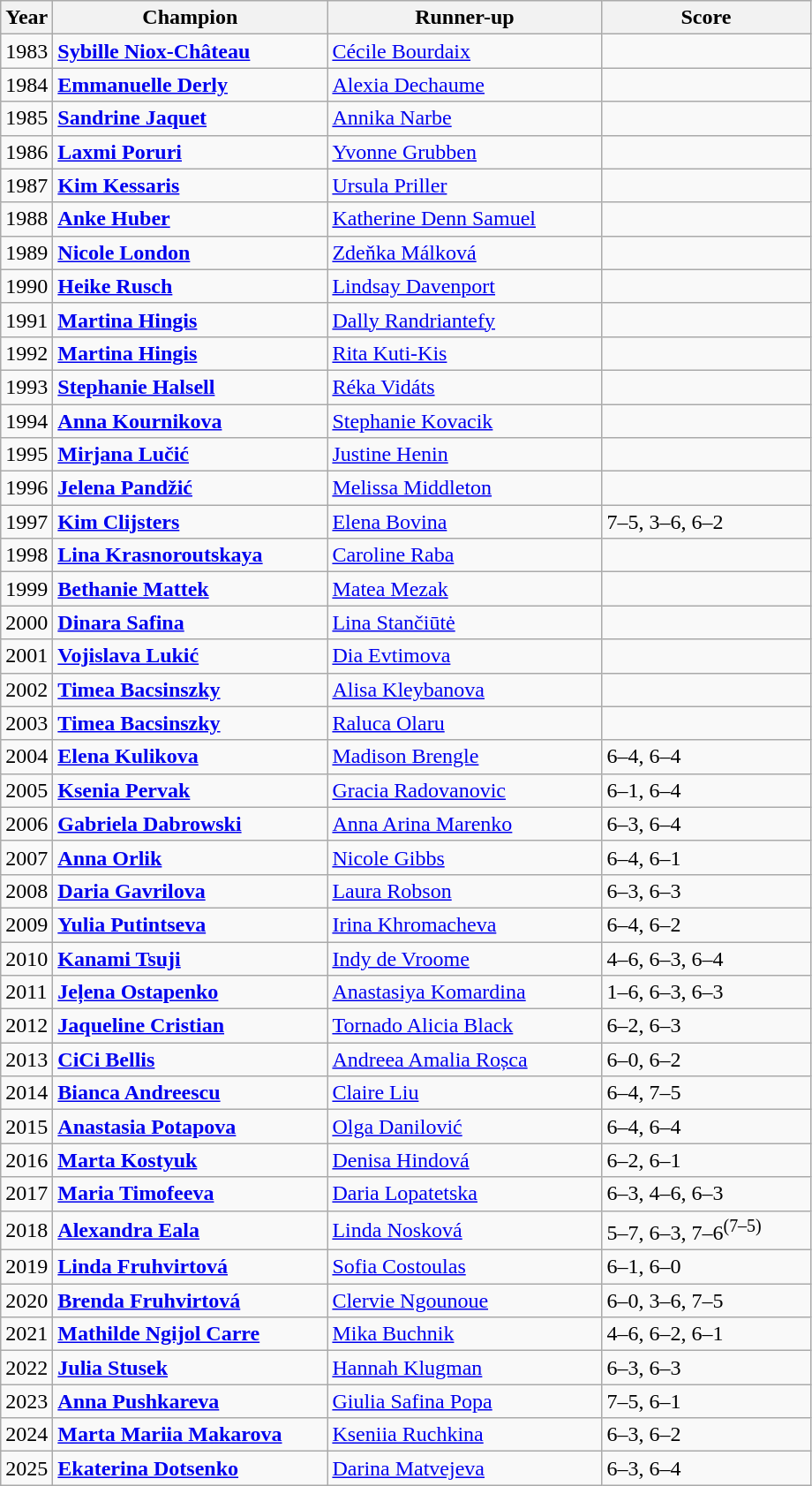<table class="wikitable">
<tr>
<th>Year</th>
<th width="200">Champion</th>
<th width="200">Runner-up</th>
<th width="150">Score</th>
</tr>
<tr>
<td>1983</td>
<td> <strong><a href='#'>Sybille Niox-Château</a></strong></td>
<td> <a href='#'>Cécile Bourdaix</a></td>
<td></td>
</tr>
<tr>
<td>1984</td>
<td> <strong><a href='#'>Emmanuelle Derly</a></strong></td>
<td> <a href='#'>Alexia Dechaume</a></td>
<td></td>
</tr>
<tr>
<td>1985</td>
<td> <strong><a href='#'>Sandrine Jaquet</a></strong></td>
<td> <a href='#'>Annika Narbe</a></td>
<td></td>
</tr>
<tr>
<td>1986</td>
<td> <strong><a href='#'>Laxmi Poruri</a></strong></td>
<td> <a href='#'>Yvonne Grubben</a></td>
<td></td>
</tr>
<tr>
<td>1987</td>
<td> <strong><a href='#'>Kim Kessaris</a></strong></td>
<td> <a href='#'>Ursula Priller</a></td>
<td></td>
</tr>
<tr>
<td>1988</td>
<td> <strong><a href='#'>Anke Huber</a></strong></td>
<td> <a href='#'>Katherine Denn Samuel</a></td>
<td></td>
</tr>
<tr>
<td>1989</td>
<td> <strong><a href='#'>Nicole London</a></strong></td>
<td> <a href='#'>Zdeňka Málková</a></td>
<td></td>
</tr>
<tr>
<td>1990</td>
<td> <strong><a href='#'>Heike Rusch</a></strong></td>
<td> <a href='#'>Lindsay Davenport</a></td>
<td></td>
</tr>
<tr>
<td>1991</td>
<td> <strong><a href='#'>Martina Hingis</a></strong></td>
<td> <a href='#'>Dally Randriantefy</a></td>
<td></td>
</tr>
<tr>
<td>1992</td>
<td> <strong><a href='#'>Martina Hingis</a></strong></td>
<td> <a href='#'>Rita Kuti-Kis</a></td>
<td></td>
</tr>
<tr>
<td>1993</td>
<td> <strong><a href='#'>Stephanie Halsell</a></strong></td>
<td> <a href='#'>Réka Vidáts</a></td>
<td></td>
</tr>
<tr>
<td>1994</td>
<td> <strong><a href='#'>Anna Kournikova</a></strong></td>
<td> <a href='#'>Stephanie Kovacik</a></td>
<td></td>
</tr>
<tr>
<td>1995</td>
<td> <strong><a href='#'>Mirjana Lučić</a></strong></td>
<td> <a href='#'>Justine Henin</a></td>
<td></td>
</tr>
<tr>
<td>1996</td>
<td> <strong><a href='#'>Jelena Pandžić</a></strong></td>
<td> <a href='#'>Melissa Middleton</a></td>
<td></td>
</tr>
<tr>
<td>1997</td>
<td> <strong><a href='#'>Kim Clijsters</a></strong></td>
<td> <a href='#'>Elena Bovina</a></td>
<td>7–5, 3–6, 6–2</td>
</tr>
<tr>
<td>1998</td>
<td> <strong><a href='#'>Lina Krasnoroutskaya</a></strong></td>
<td> <a href='#'>Caroline Raba</a></td>
<td></td>
</tr>
<tr>
<td>1999</td>
<td> <strong><a href='#'>Bethanie Mattek</a></strong></td>
<td> <a href='#'>Matea Mezak</a></td>
<td></td>
</tr>
<tr>
<td>2000</td>
<td> <strong><a href='#'>Dinara Safina</a></strong></td>
<td> <a href='#'>Lina Stančiūtė</a></td>
<td></td>
</tr>
<tr>
<td>2001</td>
<td> <strong><a href='#'>Vojislava Lukić</a></strong></td>
<td> <a href='#'>Dia Evtimova</a></td>
<td></td>
</tr>
<tr>
<td>2002</td>
<td> <strong><a href='#'>Timea Bacsinszky</a></strong></td>
<td> <a href='#'>Alisa Kleybanova</a></td>
<td></td>
</tr>
<tr>
<td>2003</td>
<td> <strong><a href='#'>Timea Bacsinszky</a></strong></td>
<td> <a href='#'>Raluca Olaru</a></td>
<td></td>
</tr>
<tr>
<td>2004</td>
<td><strong> <a href='#'>Elena Kulikova</a></strong></td>
<td> <a href='#'>Madison Brengle</a></td>
<td>6–4, 6–4</td>
</tr>
<tr>
<td>2005</td>
<td> <strong><a href='#'>Ksenia Pervak</a></strong></td>
<td> <a href='#'>Gracia Radovanovic</a></td>
<td>6–1, 6–4</td>
</tr>
<tr>
<td>2006</td>
<td> <strong><a href='#'>Gabriela Dabrowski</a></strong></td>
<td> <a href='#'>Anna Arina Marenko</a></td>
<td>6–3, 6–4</td>
</tr>
<tr>
<td>2007</td>
<td> <strong><a href='#'>Anna Orlik</a></strong></td>
<td> <a href='#'>Nicole Gibbs</a></td>
<td>6–4, 6–1</td>
</tr>
<tr>
<td>2008</td>
<td> <strong><a href='#'>Daria Gavrilova</a></strong></td>
<td> <a href='#'>Laura Robson</a></td>
<td>6–3, 6–3</td>
</tr>
<tr>
<td>2009</td>
<td> <strong><a href='#'>Yulia Putintseva</a></strong></td>
<td> <a href='#'>Irina Khromacheva</a></td>
<td>6–4, 6–2</td>
</tr>
<tr>
<td>2010</td>
<td> <strong><a href='#'>Kanami Tsuji</a></strong></td>
<td> <a href='#'>Indy de Vroome</a></td>
<td>4–6, 6–3, 6–4</td>
</tr>
<tr>
<td>2011</td>
<td> <strong><a href='#'>Jeļena Ostapenko</a></strong></td>
<td> <a href='#'>Anastasiya Komardina</a></td>
<td>1–6, 6–3, 6–3</td>
</tr>
<tr>
<td>2012</td>
<td> <strong><a href='#'>Jaqueline Cristian</a></strong></td>
<td> <a href='#'>Tornado Alicia Black</a></td>
<td>6–2, 6–3</td>
</tr>
<tr>
<td>2013</td>
<td> <strong><a href='#'>CiCi Bellis</a></strong></td>
<td> <a href='#'>Andreea Amalia Roșca</a></td>
<td>6–0, 6–2</td>
</tr>
<tr>
<td>2014</td>
<td> <strong><a href='#'>Bianca Andreescu</a></strong></td>
<td> <a href='#'>Claire Liu</a></td>
<td>6–4, 7–5</td>
</tr>
<tr>
<td>2015</td>
<td> <strong><a href='#'>Anastasia Potapova</a></strong></td>
<td> <a href='#'>Olga Danilović</a></td>
<td>6–4, 6–4</td>
</tr>
<tr>
<td>2016</td>
<td> <strong><a href='#'>Marta Kostyuk</a></strong></td>
<td> <a href='#'>Denisa Hindová</a></td>
<td>6–2, 6–1</td>
</tr>
<tr>
<td>2017</td>
<td> <strong><a href='#'>Maria Timofeeva</a></strong></td>
<td> <a href='#'>Daria Lopatetska</a></td>
<td>6–3, 4–6, 6–3</td>
</tr>
<tr>
<td>2018</td>
<td> <strong><a href='#'>Alexandra Eala</a></strong></td>
<td> <a href='#'>Linda Nosková</a></td>
<td>5–7, 6–3, 7–6<sup>(7–5)</sup></td>
</tr>
<tr>
<td>2019</td>
<td> <strong><a href='#'>Linda Fruhvirtová</a></strong></td>
<td> <a href='#'>Sofia Costoulas</a></td>
<td>6–1, 6–0</td>
</tr>
<tr>
<td>2020</td>
<td> <strong><a href='#'>Brenda Fruhvirtová</a></strong></td>
<td> <a href='#'>Clervie Ngounoue</a></td>
<td>6–0, 3–6, 7–5</td>
</tr>
<tr>
<td>2021</td>
<td> <strong><a href='#'>Mathilde Ngijol Carre</a></strong></td>
<td> <a href='#'>Mika Buchnik</a></td>
<td>4–6, 6–2, 6–1</td>
</tr>
<tr>
<td>2022</td>
<td> <strong><a href='#'>Julia Stusek</a></strong></td>
<td> <a href='#'>Hannah Klugman</a></td>
<td>6–3, 6–3</td>
</tr>
<tr>
<td>2023</td>
<td> <strong><a href='#'>Anna Pushkareva</a></strong></td>
<td> <a href='#'>Giulia Safina Popa</a></td>
<td>7–5, 6–1</td>
</tr>
<tr>
<td>2024</td>
<td><strong> <a href='#'>Marta Mariia Makarova</a></strong></td>
<td> <a href='#'>Kseniia Ruchkina</a></td>
<td>6–3, 6–2</td>
</tr>
<tr>
<td>2025</td>
<td> <strong><a href='#'>Ekaterina Dotsenko</a></strong></td>
<td> <a href='#'>Darina Matvejeva</a></td>
<td>6–3, 6–4</td>
</tr>
</table>
